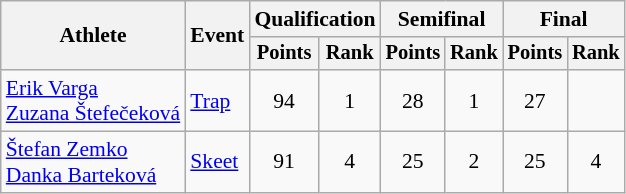<table class="wikitable" style="font-size:90%">
<tr>
<th rowspan="2">Athlete</th>
<th rowspan="2">Event</th>
<th colspan=2>Qualification</th>
<th colspan=2>Semifinal</th>
<th colspan=2>Final</th>
</tr>
<tr style="font-size:95%">
<th>Points</th>
<th>Rank</th>
<th>Points</th>
<th>Rank</th>
<th>Points</th>
<th>Rank</th>
</tr>
<tr align=center>
<td align=left><a href='#'>Erik Varga</a><br><a href='#'>Zuzana Štefečeková</a></td>
<td align=left><a href='#'>Trap</a></td>
<td>94</td>
<td>1</td>
<td>28</td>
<td>1</td>
<td>27</td>
<td></td>
</tr>
<tr align=center>
<td align=left><a href='#'>Štefan Zemko</a> <br> <a href='#'>Danka Barteková</a></td>
<td align=left><a href='#'>Skeet</a></td>
<td>91</td>
<td>4</td>
<td>25</td>
<td>2</td>
<td>25</td>
<td>4</td>
</tr>
</table>
